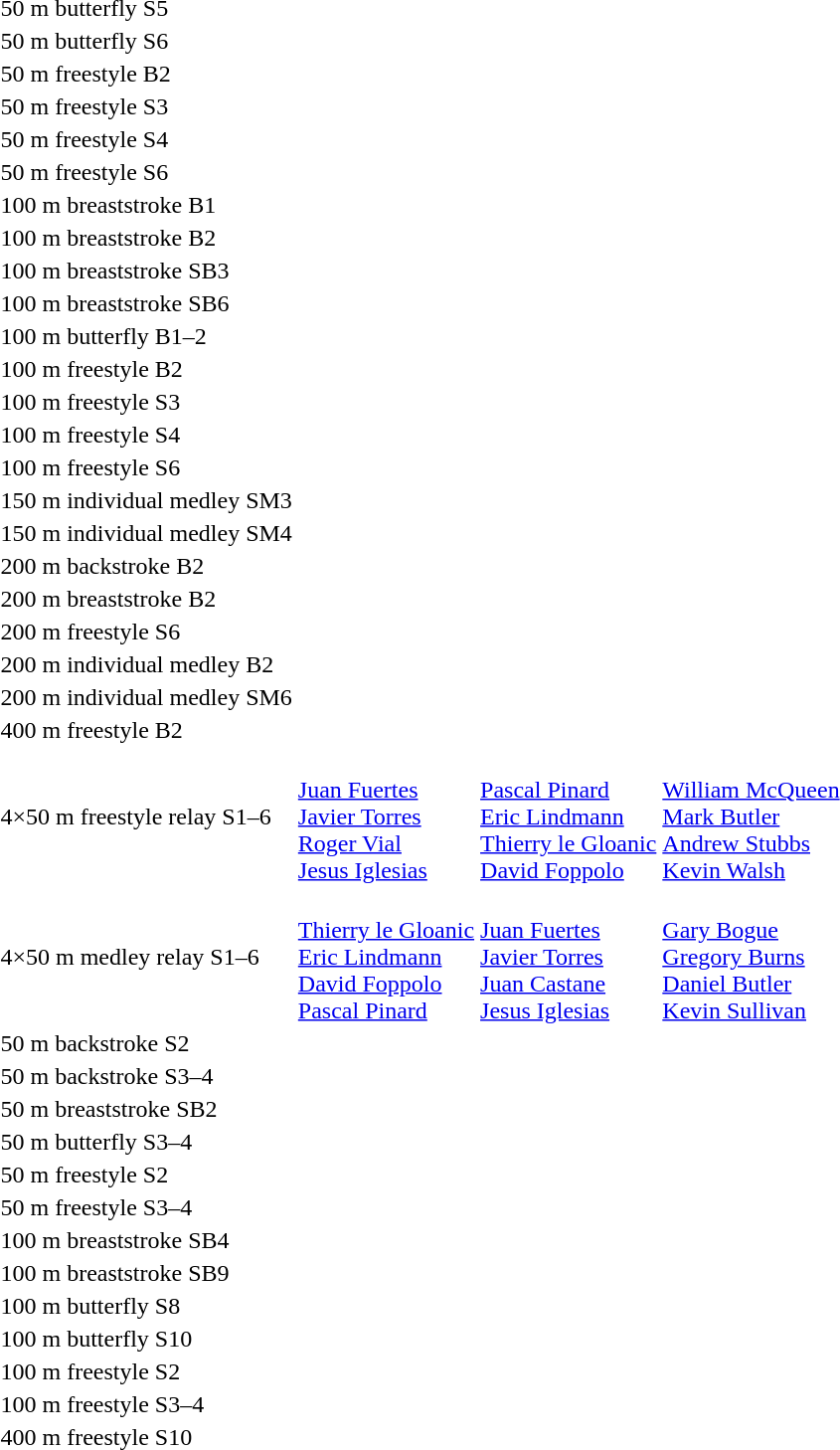<table>
<tr>
<td>50 m butterfly S5<br></td>
<td></td>
<td></td>
<td></td>
</tr>
<tr>
<td>50 m butterfly S6<br></td>
<td></td>
<td></td>
<td></td>
</tr>
<tr>
<td rowspan="2">50 m freestyle B2<br></td>
<td rowspan="2"></td>
<td rowspan="2"></td>
<td></td>
</tr>
<tr>
<td></td>
</tr>
<tr>
<td>50 m freestyle S3<br></td>
<td></td>
<td></td>
<td></td>
</tr>
<tr>
<td>50 m freestyle S4<br></td>
<td></td>
<td></td>
<td></td>
</tr>
<tr>
<td>50 m freestyle S6<br></td>
<td></td>
<td></td>
<td></td>
</tr>
<tr>
<td>100 m breaststroke B1<br></td>
<td></td>
<td></td>
<td></td>
</tr>
<tr>
<td>100 m breaststroke B2<br></td>
<td></td>
<td></td>
<td></td>
</tr>
<tr>
<td>100 m breaststroke SB3<br></td>
<td></td>
<td></td>
<td></td>
</tr>
<tr>
<td>100 m breaststroke SB6<br></td>
<td></td>
<td></td>
<td></td>
</tr>
<tr>
<td>100 m butterfly B1–2<br></td>
<td></td>
<td></td>
<td></td>
</tr>
<tr>
<td>100 m freestyle B2<br></td>
<td></td>
<td></td>
<td></td>
</tr>
<tr>
<td>100 m freestyle S3<br></td>
<td></td>
<td></td>
<td></td>
</tr>
<tr>
<td>100 m freestyle S4<br></td>
<td></td>
<td></td>
<td></td>
</tr>
<tr>
<td>100 m freestyle S6<br></td>
<td></td>
<td></td>
<td></td>
</tr>
<tr>
<td>150 m individual medley SM3<br></td>
<td></td>
<td></td>
<td></td>
</tr>
<tr>
<td>150 m individual medley SM4<br></td>
<td></td>
<td></td>
<td></td>
</tr>
<tr>
<td>200 m backstroke B2<br></td>
<td></td>
<td></td>
<td></td>
</tr>
<tr>
<td>200 m breaststroke B2<br></td>
<td></td>
<td></td>
<td></td>
</tr>
<tr>
<td>200 m freestyle S6<br></td>
<td></td>
<td></td>
<td></td>
</tr>
<tr>
<td>200 m individual medley B2<br></td>
<td></td>
<td></td>
<td></td>
</tr>
<tr>
<td>200 m individual medley SM6<br></td>
<td></td>
<td></td>
<td></td>
</tr>
<tr>
<td>400 m freestyle B2<br></td>
<td></td>
<td></td>
<td></td>
</tr>
<tr>
<td>4×50 m freestyle relay S1–6<br></td>
<td valign=top> <br> <a href='#'>Juan Fuertes</a> <br> <a href='#'>Javier Torres</a> <br> <a href='#'>Roger Vial</a> <br> <a href='#'>Jesus Iglesias</a></td>
<td valign=top> <br> <a href='#'>Pascal Pinard</a> <br> <a href='#'>Eric Lindmann</a> <br> <a href='#'>Thierry le Gloanic</a> <br> <a href='#'>David Foppolo</a></td>
<td valign=top> <br> <a href='#'>William McQueen</a> <br> <a href='#'>Mark Butler</a> <br> <a href='#'>Andrew Stubbs</a> <br> <a href='#'>Kevin Walsh</a></td>
</tr>
<tr>
<td>4×50 m medley relay S1–6<br></td>
<td valign=top> <br> <a href='#'>Thierry le Gloanic</a> <br> <a href='#'>Eric Lindmann</a> <br> <a href='#'>David Foppolo</a> <br> <a href='#'>Pascal Pinard</a></td>
<td valign=top> <br> <a href='#'>Juan Fuertes</a> <br> <a href='#'>Javier Torres</a> <br> <a href='#'>Juan Castane</a> <br> <a href='#'>Jesus Iglesias</a></td>
<td valign=top> <br> <a href='#'>Gary Bogue</a> <br> <a href='#'>Gregory Burns</a> <br> <a href='#'>Daniel Butler</a> <br> <a href='#'>Kevin Sullivan</a></td>
</tr>
<tr>
<td>50 m backstroke S2<br></td>
<td></td>
<td></td>
<td></td>
</tr>
<tr>
<td>50 m backstroke S3–4<br></td>
<td></td>
<td></td>
<td></td>
</tr>
<tr>
<td>50 m breaststroke SB2<br></td>
<td></td>
<td></td>
<td></td>
</tr>
<tr>
<td>50 m butterfly S3–4<br></td>
<td></td>
<td></td>
<td></td>
</tr>
<tr>
<td>50 m freestyle S2<br></td>
<td></td>
<td></td>
<td></td>
</tr>
<tr>
<td>50 m freestyle S3–4<br></td>
<td></td>
<td></td>
<td></td>
</tr>
<tr>
<td>100 m breaststroke SB4<br></td>
<td></td>
<td></td>
<td></td>
</tr>
<tr>
<td>100 m breaststroke SB9<br></td>
<td></td>
<td></td>
<td></td>
</tr>
<tr>
<td>100 m butterfly S8<br></td>
<td></td>
<td></td>
<td></td>
</tr>
<tr>
<td>100 m butterfly S10<br></td>
<td></td>
<td></td>
<td></td>
</tr>
<tr>
<td>100 m freestyle S2<br></td>
<td></td>
<td></td>
<td></td>
</tr>
<tr>
<td>100 m freestyle S3–4<br></td>
<td></td>
<td></td>
<td></td>
</tr>
<tr>
<td>400 m freestyle S10<br></td>
<td></td>
<td></td>
<td></td>
</tr>
<tr>
</tr>
</table>
